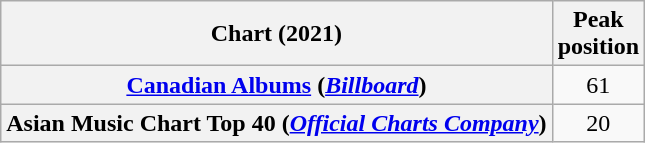<table class="wikitable sortable plainrowheaders" style="text-align:center">
<tr>
<th scope="col">Chart (2021)</th>
<th scope="col">Peak<br>position</th>
</tr>
<tr>
<th><a href='#'>Canadian Albums</a> (<em><a href='#'>Billboard</a></em>)</th>
<td>61</td>
</tr>
<tr>
<th>Asian Music Chart Top 40 (<em><a href='#'>Official Charts Company</a></em>)</th>
<td>20</td>
</tr>
</table>
